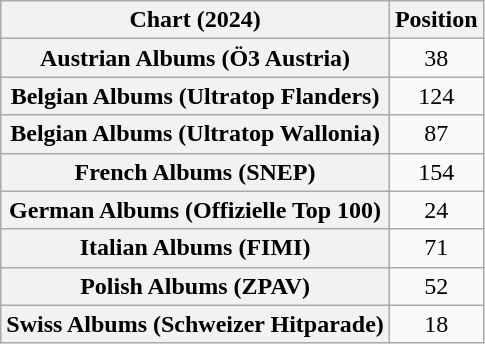<table class="wikitable sortable plainrowheaders" style="text-align:center">
<tr>
<th scope="col">Chart (2024)</th>
<th scope="col">Position</th>
</tr>
<tr>
<th scope="row">Austrian Albums (Ö3 Austria)</th>
<td>38</td>
</tr>
<tr>
<th scope="row">Belgian Albums (Ultratop Flanders)</th>
<td>124</td>
</tr>
<tr>
<th scope="row">Belgian Albums (Ultratop Wallonia)</th>
<td>87</td>
</tr>
<tr>
<th scope="row">French Albums (SNEP)</th>
<td>154</td>
</tr>
<tr>
<th scope="row">German Albums (Offizielle Top 100)</th>
<td>24</td>
</tr>
<tr>
<th scope="row">Italian Albums (FIMI)</th>
<td>71</td>
</tr>
<tr>
<th scope="row">Polish Albums (ZPAV)</th>
<td>52</td>
</tr>
<tr>
<th scope="row">Swiss Albums (Schweizer Hitparade)</th>
<td>18</td>
</tr>
</table>
